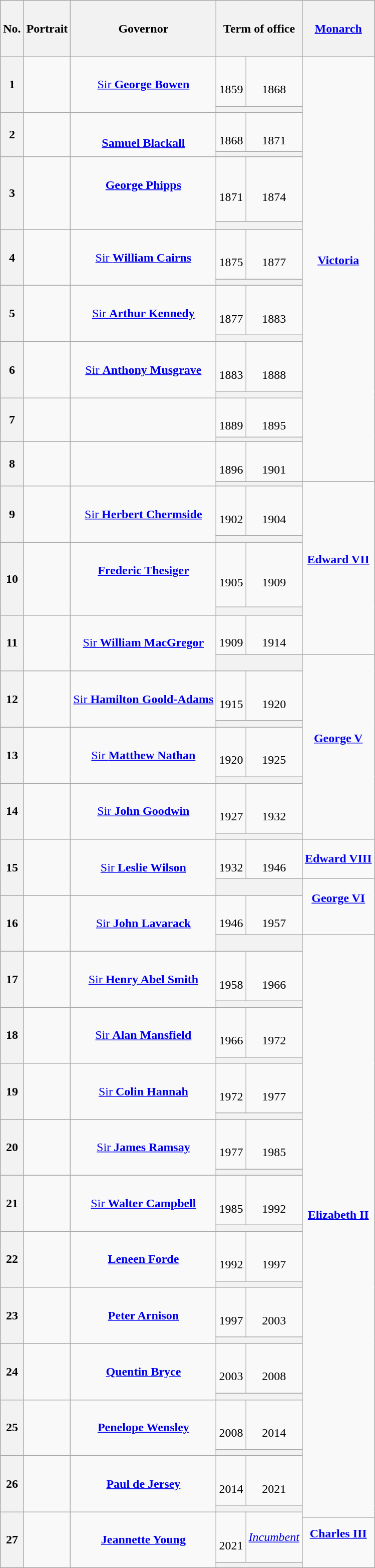<table class="wikitable" style="line-height:1.4em; text-align:center">
<tr>
<th scope="col">No.</th>
<th scope="col">Portrait</th>
<th scope="col"><br>Governor<br><br></th>
<th colspan="2" scope="col">Term of office</th>
<th scope="col"><a href='#'>Monarch</a></th>
</tr>
<tr>
<th rowspan="2">1</th>
<td rowspan="2"></td>
<td rowspan="2"><br><a href='#'>Sir <strong>George Bowen</strong></a><br><br></td>
<td><br>1859</td>
<td><br>1868</td>
<td rowspan="15"><strong><a href='#'>Victoria</a></strong><br><br></td>
</tr>
<tr>
<th colspan=2 style="font-size:90%; font-weight:normal"></th>
</tr>
<tr>
<th rowspan="2">2</th>
<td rowspan="2"></td>
<td rowspan="2"><br><strong><a href='#'>Samuel Blackall</a></strong><br></td>
<td><br>1868</td>
<td><br>1871</td>
</tr>
<tr>
<th colspan=2 style="font-size:90%; font-weight:normal"></th>
</tr>
<tr>
<th rowspan="2">3</th>
<td rowspan="2"></td>
<td rowspan="2"><br><a href='#'><strong>George Phipps</strong></a><br><br><br></td>
<td><br>1871</td>
<td><br>1874</td>
</tr>
<tr>
<th colspan=2 style="font-size:90%; font-weight:normal"></th>
</tr>
<tr>
<th rowspan="2">4</th>
<td rowspan="2"></td>
<td rowspan="2"><br><a href='#'>Sir <strong>William Cairns</strong></a><br><br></td>
<td><br>1875</td>
<td><br>1877</td>
</tr>
<tr>
<th colspan=2 style="font-size:90%; font-weight:normal"></th>
</tr>
<tr>
<th rowspan="2">5</th>
<td rowspan="2"></td>
<td rowspan="2"><br><a href='#'>Sir <strong>Arthur Kennedy</strong></a><br><br></td>
<td><br>1877</td>
<td><br>1883</td>
</tr>
<tr>
<th colspan=2 style="font-size:90%; font-weight:normal"></th>
</tr>
<tr>
<th rowspan="2">6</th>
<td rowspan="2"></td>
<td rowspan="2"><br><a href='#'>Sir <strong>Anthony Musgrave</strong></a><br><br></td>
<td><br>1883</td>
<td><br>1888</td>
</tr>
<tr>
<th colspan=2 style="font-size:90%; font-weight:normal"></th>
</tr>
<tr>
<th rowspan="2">7</th>
<td rowspan="2"></td>
<td rowspan="2"><br><br></td>
<td><br>1889</td>
<td><br>1895</td>
</tr>
<tr>
<th colspan=2 style="font-size:90%; font-weight:normal"></th>
</tr>
<tr>
<th rowspan="2">8</th>
<td rowspan="2"></td>
<td rowspan="2"><br><br></td>
<td><br>1896</td>
<td><br>1901</td>
</tr>
<tr>
<th colspan=2 style="font-size:90%; font-weight:normal"></th>
<td rowspan="6"><strong><a href='#'>Edward VII</a></strong><br><br></td>
</tr>
<tr>
<th rowspan="2">9</th>
<td rowspan="2"></td>
<td rowspan="2"><br><a href='#'>Sir <strong>Herbert Chermside</strong></a><br><br></td>
<td><br>1902</td>
<td><br>1904</td>
</tr>
<tr>
<th colspan=2 style="font-size:90%; font-weight:normal"></th>
</tr>
<tr>
<th rowspan="2">10</th>
<td rowspan="2"></td>
<td rowspan="2"><br><a href='#'><strong>Frederic Thesiger</strong></a><br><br><br></td>
<td><br>1905</td>
<td><br>1909</td>
</tr>
<tr>
<th colspan=2 style="font-size:90%; font-weight:normal"></th>
</tr>
<tr>
<th rowspan="2">11</th>
<td rowspan="2"></td>
<td rowspan="2"><br><a href='#'>Sir <strong>William MacGregor</strong></a><br><br></td>
<td><br>1909</td>
<td><br>1914</td>
</tr>
<tr>
<th colspan=2 style="font-size:90%; font-weight:normal"></th>
<td rowspan="7"><strong><a href='#'>George V</a></strong><br><br></td>
</tr>
<tr>
<th rowspan="2">12</th>
<td rowspan="2"></td>
<td rowspan="2"><br><a href='#'>Sir <strong>Hamilton Goold-Adams</strong></a><br><br></td>
<td><br>1915</td>
<td><br>1920</td>
</tr>
<tr>
<th colspan=2 style="font-size:90%; font-weight:normal"></th>
</tr>
<tr>
<th rowspan="2">13</th>
<td rowspan="2"></td>
<td rowspan="2"><br><a href='#'>Sir <strong>Matthew Nathan</strong></a><br><br></td>
<td><br>1920</td>
<td><br>1925</td>
</tr>
<tr>
<th colspan=2 style="font-size:90%; font-weight:normal"></th>
</tr>
<tr>
<th rowspan="2">14</th>
<td rowspan="2"></td>
<td rowspan="2"><br><a href='#'>Sir <strong>John Goodwin</strong></a><br><br></td>
<td><br>1927</td>
<td><br>1932</td>
</tr>
<tr>
<th colspan=2 style="font-size:90%; font-weight:normal"></th>
</tr>
<tr>
<th rowspan="2">15</th>
<td rowspan="2"></td>
<td rowspan="2"><br><a href='#'>Sir <strong>Leslie Wilson</strong></a><br><br></td>
<td><br>1932</td>
<td><br>1946</td>
<td><strong><a href='#'>Edward VIII</a></strong><br></td>
</tr>
<tr>
<th colspan=2 style="font-size:90%; font-weight:normal"></th>
<td rowspan="2"><strong><a href='#'>George VI</a></strong><br><br></td>
</tr>
<tr>
<th rowspan="2">16</th>
<td rowspan="2"></td>
<td rowspan="2"><br><a href='#'>Sir <strong>John Lavarack</strong></a><br><br></td>
<td><br>1946</td>
<td><br>1957</td>
</tr>
<tr>
<th colspan=2 style="font-size:90%; font-weight:normal"></th>
<td rowspan="21" style="border-style: solid solid none solid ;"><strong><a href='#'>Elizabeth II</a></strong><br><br></td>
</tr>
<tr>
<th rowspan="2">17</th>
<td rowspan="2"></td>
<td rowspan="2"><br><a href='#'>Sir <strong>Henry Abel Smith</strong></a><br><br></td>
<td><br>1958</td>
<td><br>1966</td>
</tr>
<tr>
<th colspan=2 style="font-size:90%; font-weight:normal"></th>
</tr>
<tr>
<th rowspan="2">18</th>
<td rowspan="2"></td>
<td rowspan="2"><br><a href='#'>Sir <strong>Alan Mansfield</strong></a><br><br></td>
<td><br>1966</td>
<td><br>1972</td>
</tr>
<tr>
<th colspan=2 style="font-size:90%; font-weight:normal"></th>
</tr>
<tr>
<th rowspan="2">19</th>
<td rowspan="2"></td>
<td rowspan="2"><br><a href='#'>Sir <strong>Colin Hannah</strong></a><br><br></td>
<td><br>1972</td>
<td><br>1977</td>
</tr>
<tr>
<th colspan=2 style="font-size:90%; font-weight:normal"></th>
</tr>
<tr>
<th rowspan="2">20</th>
<td rowspan="2"></td>
<td rowspan="2"><br><a href='#'>Sir <strong>James Ramsay</strong></a><br><br></td>
<td><br>1977</td>
<td><br>1985</td>
</tr>
<tr>
<th colspan=2 style="font-size:90%; font-weight:normal"></th>
</tr>
<tr>
<th rowspan="2">21</th>
<td rowspan="2"></td>
<td rowspan="2"><br><a href='#'>Sir <strong>Walter Campbell</strong></a><br><br></td>
<td><br>1985</td>
<td><br>1992</td>
</tr>
<tr>
<th colspan=2 style="font-size:90%; font-weight:normal"></th>
</tr>
<tr>
<th rowspan="2">22</th>
<td rowspan="2"></td>
<td rowspan="2"><br><strong><a href='#'>Leneen Forde</a></strong><br><br></td>
<td><br>1992</td>
<td><br>1997</td>
</tr>
<tr>
<th colspan=2 style="font-size:90%; font-weight:normal"></th>
</tr>
<tr>
<th rowspan="2">23</th>
<td rowspan="2"></td>
<td rowspan="2"><br><strong><a href='#'>Peter Arnison</a></strong><br><br></td>
<td><br>1997</td>
<td><br>2003</td>
</tr>
<tr>
<th colspan=2 style="font-size:90%; font-weight:normal"></th>
</tr>
<tr>
<th rowspan="2">24</th>
<td rowspan="2"></td>
<td rowspan="2"><br><strong><a href='#'>Quentin Bryce</a></strong><br><br></td>
<td><br>2003</td>
<td><br>2008</td>
</tr>
<tr>
<th colspan=2 style="font-size:90%; font-weight:normal"></th>
</tr>
<tr>
<th rowspan="2">25</th>
<td rowspan="2"></td>
<td rowspan="2"><br><strong><a href='#'>Penelope Wensley</a></strong><br><br></td>
<td><br>2008</td>
<td><br>2014</td>
</tr>
<tr>
<th colspan=2 style="font-size:90%; font-weight:normal"></th>
</tr>
<tr>
<th rowspan="2">26</th>
<td rowspan="2"></td>
<td rowspan="2"><br><strong><a href='#'>Paul de Jersey</a></strong><br><br></td>
<td><br>2014</td>
<td><br>2021</td>
</tr>
<tr>
<th colspan=2 style="font-size:90%; font-weight:normal"></th>
</tr>
<tr>
<th rowspan="3">27</th>
<td rowspan="3"></td>
<td rowspan="3"><br><strong><a href='#'>Jeannette Young</a></strong><br><br></td>
<td rowspan="2"><br>2021</td>
<td rowspan="2"><em><a href='#'>Incumbent</a></em></td>
<td style="border-style: none solid solid solid ;"></td>
</tr>
<tr>
<td rowspan="2"><strong><a href='#'>Charles III</a></strong><br><br></td>
</tr>
<tr>
<th colspan=2 style="font-size:90%; font-weight:normal"></th>
</tr>
</table>
